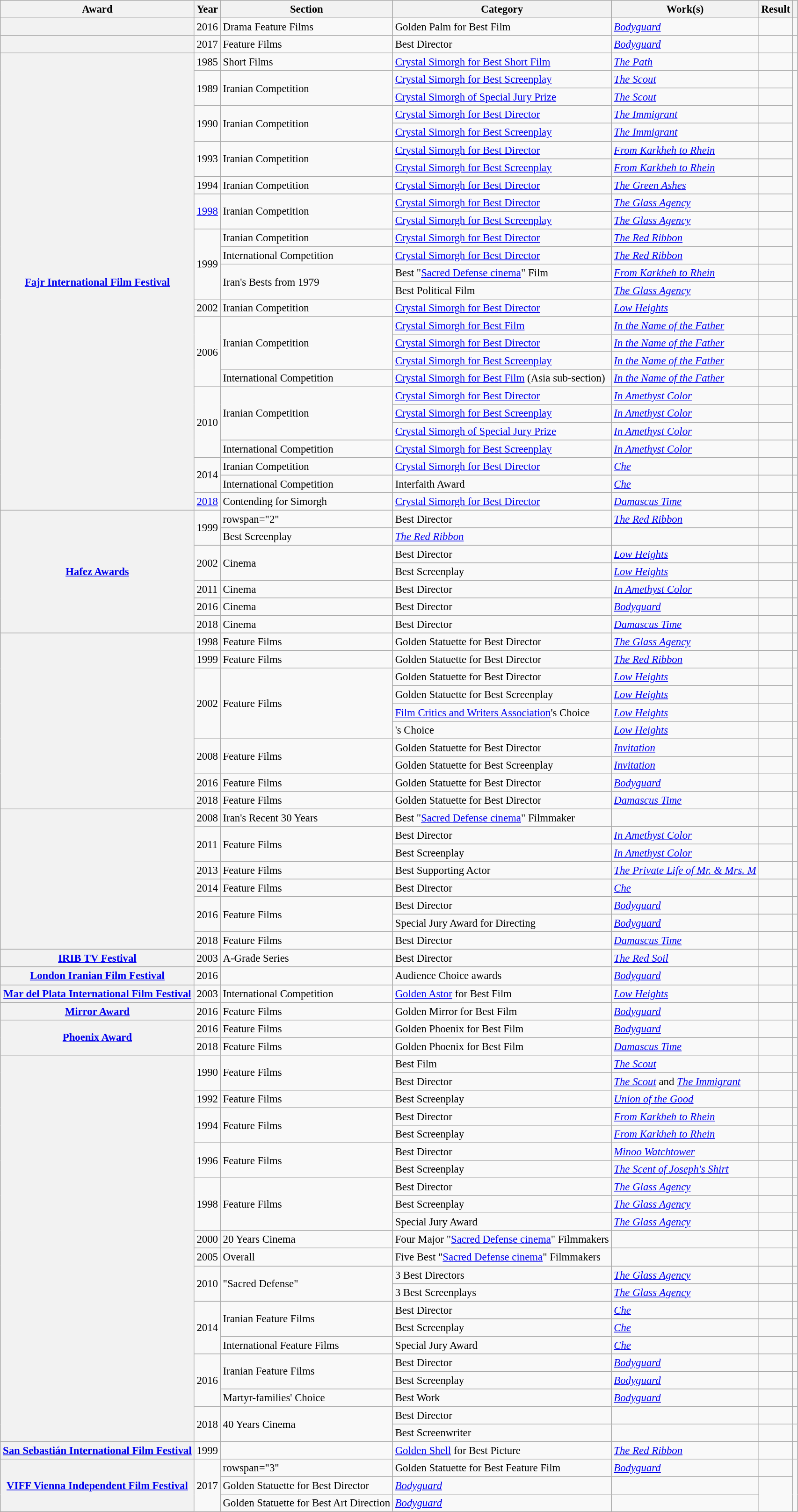<table class="wikitable plainrowheaders sortable" style="font-size:95%">
<tr>
<th scope="col">Award</th>
<th scope="col">Year</th>
<th scope="col">Section</th>
<th scope="col">Category</th>
<th scope="col">Work(s)</th>
<th scope="col">Result</th>
<th scope="col" class="unsortable"></th>
</tr>
<tr>
<th scope="row"></th>
<td data-sort-value="2016-12-10">2016</td>
<td>Drama Feature Films</td>
<td>Golden Palm for Best Film</td>
<td><em><a href='#'>Bodyguard</a></em></td>
<td></td>
<td style="text-align:center;"></td>
</tr>
<tr>
<th scope="row"></th>
<td data-sort-value="2017-08-05">2017</td>
<td>Feature Films</td>
<td>Best Director</td>
<td><em><a href='#'>Bodyguard</a></em></td>
<td></td>
<td style="text-align:center;"></td>
</tr>
<tr>
<th rowspan="26" scope="row"><a href='#'>Fajr International Film Festival</a></th>
<td data-sort-value="1985-02-11">1985</td>
<td>Short Films</td>
<td><a href='#'>Crystal Simorgh for Best Short Film</a></td>
<td><em><a href='#'>The Path</a></em></td>
<td></td>
<td style="text-align:center;"></td>
</tr>
<tr>
<td rowspan="2" data-sort-value="1989-02-11">1989</td>
<td rowspan="2">Iranian Competition</td>
<td><a href='#'>Crystal Simorgh for Best Screenplay</a></td>
<td><em><a href='#'>The Scout</a></em></td>
<td></td>
<td style="text-align:center;" rowspan="13"></td>
</tr>
<tr>
<td><a href='#'>Crystal Simorgh of Special Jury Prize</a></td>
<td><em><a href='#'>The Scout</a></em></td>
<td></td>
</tr>
<tr>
<td rowspan="2" data-sort-value="1990-02-11">1990</td>
<td rowspan="2">Iranian Competition</td>
<td><a href='#'>Crystal Simorgh for Best Director</a></td>
<td><em><a href='#'>The Immigrant</a></em></td>
<td></td>
</tr>
<tr>
<td><a href='#'>Crystal Simorgh for Best Screenplay</a></td>
<td><em><a href='#'>The Immigrant</a></em></td>
<td></td>
</tr>
<tr>
<td rowspan="2" data-sort-value="1993-02-11">1993</td>
<td rowspan="2">Iranian Competition</td>
<td><a href='#'>Crystal Simorgh for Best Director</a></td>
<td><em><a href='#'>From Karkheh to Rhein</a></em></td>
<td></td>
</tr>
<tr>
<td><a href='#'>Crystal Simorgh for Best Screenplay</a></td>
<td><em><a href='#'>From Karkheh to Rhein</a></em></td>
<td></td>
</tr>
<tr>
<td data-sort-value="1994-02-11">1994</td>
<td>Iranian Competition</td>
<td><a href='#'>Crystal Simorgh for Best Director</a></td>
<td><em><a href='#'>The Green Ashes</a></em></td>
<td></td>
</tr>
<tr>
<td rowspan="2" data-sort-value="1998-02-11"><a href='#'>1998</a></td>
<td rowspan="2">Iranian Competition</td>
<td><a href='#'>Crystal Simorgh for Best Director</a></td>
<td><em><a href='#'>The Glass Agency</a></em></td>
<td></td>
</tr>
<tr>
<td><a href='#'>Crystal Simorgh for Best Screenplay</a></td>
<td><em><a href='#'>The Glass Agency</a></em></td>
<td></td>
</tr>
<tr>
<td rowspan="4" data-sort-value="1999-02-11">1999</td>
<td>Iranian Competition</td>
<td><a href='#'>Crystal Simorgh for Best Director</a></td>
<td><em><a href='#'>The Red Ribbon</a></em></td>
<td></td>
</tr>
<tr>
<td>International Competition</td>
<td><a href='#'>Crystal Simorgh for Best Director</a></td>
<td><em><a href='#'>The Red Ribbon</a></em></td>
<td></td>
</tr>
<tr>
<td rowspan="2">Iran's Bests from 1979</td>
<td>Best "<a href='#'>Sacred Defense cinema</a>" Film</td>
<td><em><a href='#'>From Karkheh to Rhein</a></em></td>
<td></td>
</tr>
<tr>
<td>Best Political Film</td>
<td><em><a href='#'>The Glass Agency</a></em></td>
<td></td>
</tr>
<tr>
<td rdata-sort-value="2002-02-11">2002</td>
<td>Iranian Competition</td>
<td><a href='#'>Crystal Simorgh for Best Director</a></td>
<td><em><a href='#'>Low Heights</a></em></td>
<td></td>
<td style="text-align:center;"></td>
</tr>
<tr>
<td rowspan="4" data-sort-value="2006-02-11">2006</td>
<td rowspan="3">Iranian Competition</td>
<td><a href='#'>Crystal Simorgh for Best Film</a></td>
<td><em><a href='#'>In the Name of the Father</a></em></td>
<td></td>
<td style="text-align:center;" rowspan="4"></td>
</tr>
<tr>
<td><a href='#'>Crystal Simorgh for Best Director</a></td>
<td><em><a href='#'>In the Name of the Father</a></em></td>
<td></td>
</tr>
<tr>
<td><a href='#'>Crystal Simorgh for Best Screenplay</a></td>
<td><em><a href='#'>In the Name of the Father</a></em></td>
<td></td>
</tr>
<tr>
<td>International Competition</td>
<td><a href='#'>Crystal Simorgh for Best Film</a> (Asia sub-section)</td>
<td><em><a href='#'>In the Name of the Father</a></em></td>
<td></td>
</tr>
<tr>
<td rowspan="4" data-sort-value="2010-02-04">2010</td>
<td rowspan="3">Iranian Competition</td>
<td><a href='#'>Crystal Simorgh for Best Director</a></td>
<td><em><a href='#'>In Amethyst Color</a></em></td>
<td></td>
<td style="text-align:center;" rowspan="3"></td>
</tr>
<tr>
<td><a href='#'>Crystal Simorgh for Best Screenplay</a></td>
<td><em><a href='#'>In Amethyst Color</a></em></td>
<td></td>
</tr>
<tr>
<td><a href='#'>Crystal Simorgh of Special Jury Prize</a></td>
<td><em><a href='#'>In Amethyst Color</a></em></td>
<td></td>
</tr>
<tr>
<td>International Competition</td>
<td><a href='#'>Crystal Simorgh for Best Screenplay</a></td>
<td><em><a href='#'>In Amethyst Color</a></em></td>
<td></td>
<td style="text-align:center;"></td>
</tr>
<tr>
<td rowspan="2" data-sort-value="2014-02-11">2014</td>
<td>Iranian Competition</td>
<td><a href='#'>Crystal Simorgh for Best Director</a></td>
<td><em><a href='#'>Che</a></em></td>
<td></td>
<td style="text-align:center;"></td>
</tr>
<tr>
<td>International Competition</td>
<td>Interfaith Award</td>
<td><em><a href='#'>Che</a></em></td>
<td></td>
<td style="text-align:center;"></td>
</tr>
<tr>
<td data-sort-value="2018-02-11"><a href='#'>2018</a></td>
<td>Contending for Simorgh</td>
<td><a href='#'>Crystal Simorgh for Best Director</a></td>
<td><em><a href='#'>Damascus Time</a></em></td>
<td></td>
<td style="text-align:center;"></td>
</tr>
<tr>
<th scope="row" rowspan="7"><a href='#'>Hafez Awards</a></th>
<td rowspan="2" data-sort-value="1999-08-28">1999</td>
<td>rowspan="2" </td>
<td>Best Director</td>
<td><em><a href='#'>The Red Ribbon</a></em></td>
<td></td>
<td rowspan="2" style="text-align:center;"></td>
</tr>
<tr>
<td>Best Screenplay</td>
<td><em><a href='#'>The Red Ribbon</a></em></td>
<td></td>
</tr>
<tr>
<td rowspan="2" data-sort-value="2002-12-26">2002</td>
<td rowspan="2">Cinema</td>
<td>Best Director</td>
<td><em><a href='#'>Low Heights</a></em></td>
<td></td>
<td style="text-align:center;"></td>
</tr>
<tr>
<td>Best Screenplay</td>
<td><em><a href='#'>Low Heights</a></em></td>
<td></td>
<td style="text-align:center;"></td>
</tr>
<tr>
<td data-sort-value="2016-07-26">2011</td>
<td>Cinema</td>
<td>Best Director</td>
<td><em><a href='#'>In Amethyst Color</a></em></td>
<td></td>
<td style="text-align:center;"></td>
</tr>
<tr>
<td data-sort-value="2016-07-23">2016</td>
<td>Cinema</td>
<td>Best Director</td>
<td><em><a href='#'>Bodyguard</a></em></td>
<td></td>
<td style="text-align:center;"></td>
</tr>
<tr>
<td data-sort-value="2018-08-13">2018</td>
<td>Cinema</td>
<td>Best Director</td>
<td><em><a href='#'>Damascus Time</a></em></td>
<td></td>
<td style="text-align:center;"></td>
</tr>
<tr>
<th rowspan="10" scope="row"></th>
<td data-sort-value="1998-10-29">1998</td>
<td>Feature Films</td>
<td>Golden Statuette for Best Director</td>
<td><em><a href='#'>The Glass Agency</a></em></td>
<td></td>
<td style="text-align:center;"></td>
</tr>
<tr>
<td data-sort-value="1999-09-06">1999</td>
<td>Feature Films</td>
<td>Golden Statuette for Best Director</td>
<td><em><a href='#'>The Red Ribbon</a></em></td>
<td></td>
<td style="text-align:center;"></td>
</tr>
<tr>
<td rowspan="4" data-sort-value="2002-09-12">2002</td>
<td rowspan="4">Feature Films</td>
<td>Golden Statuette for Best Director</td>
<td><em><a href='#'>Low Heights</a></em></td>
<td></td>
<td style="text-align:center;" rowspan="3"></td>
</tr>
<tr>
<td>Golden Statuette for Best Screenplay</td>
<td><em><a href='#'>Low Heights</a></em></td>
<td></td>
</tr>
<tr>
<td><a href='#'>Film Critics and Writers Association</a>'s Choice</td>
<td><em><a href='#'>Low Heights</a></em></td>
<td></td>
</tr>
<tr>
<td>'s Choice</td>
<td><em><a href='#'>Low Heights</a></em></td>
<td></td>
<td style="text-align:center;"></td>
</tr>
<tr>
<td rowspan="2" data-sort-value="2008-09-15">2008</td>
<td rowspan="2">Feature Films</td>
<td>Golden Statuette for Best Director</td>
<td><em><a href='#'>Invitation</a></em></td>
<td></td>
<td rowspan="2" style="text-align:center;"></td>
</tr>
<tr>
<td>Golden Statuette for Best Screenplay</td>
<td><em><a href='#'>Invitation</a></em></td>
<td></td>
</tr>
<tr>
<td data-sort-value="2016-09-12">2016</td>
<td>Feature Films</td>
<td>Golden Statuette for Best Director</td>
<td><em><a href='#'>Bodyguard</a></em></td>
<td></td>
<td style="text-align:center;"></td>
</tr>
<tr>
<td data-sort-value="2018-09-01">2018</td>
<td>Feature Films</td>
<td>Golden Statuette for Best Director</td>
<td><em><a href='#'>Damascus Time</a></em></td>
<td></td>
<td style="text-align:center;"></td>
</tr>
<tr>
<th rowspan="8" scope="row"></th>
<td data-sort-value="2008-06-30">2008</td>
<td>Iran's Recent 30 Years</td>
<td>Best "<a href='#'>Sacred Defense cinema</a>" Filmmaker</td>
<td></td>
<td></td>
<td style="text-align:center;"></td>
</tr>
<tr>
<td rowspan="2" data-sort-value="2011-01-28">2011</td>
<td rowspan="2">Feature Films</td>
<td>Best Director</td>
<td><em><a href='#'>In Amethyst Color</a></em></td>
<td></td>
<td rowspan="2" style="text-align:center;"></td>
</tr>
<tr>
<td>Best Screenplay</td>
<td><em><a href='#'>In Amethyst Color</a></em></td>
<td></td>
</tr>
<tr>
<td data-sort-value="2013-01-13">2013</td>
<td>Feature Films</td>
<td>Best Supporting Actor</td>
<td><em><a href='#'>The Private Life of Mr. & Mrs. M</a></em></td>
<td></td>
<td style="text-align:center;"></td>
</tr>
<tr>
<td data-sort-value="2014-08-13">2014</td>
<td>Feature Films</td>
<td>Best Director</td>
<td><em><a href='#'>Che</a></em></td>
<td></td>
<td style="text-align:center;"></td>
</tr>
<tr>
<td rowspan="2" data-sort-value="2016-09-18">2016</td>
<td rowspan="2">Feature Films</td>
<td>Best Director</td>
<td><em><a href='#'>Bodyguard</a></em></td>
<td></td>
<td style="text-align:center;"></td>
</tr>
<tr>
<td>Special Jury Award for Directing</td>
<td><em><a href='#'>Bodyguard</a></em></td>
<td></td>
<td style="text-align:center;"></td>
</tr>
<tr>
<td data-sort-value="2018-12-19">2018</td>
<td>Feature Films</td>
<td>Best Director</td>
<td><em><a href='#'>Damascus Time</a></em></td>
<td></td>
<td style="text-align:center;"></td>
</tr>
<tr>
<th scope="row"><a href='#'>IRIB TV Festival</a></th>
<td data-sort-value="2003-10-11">2003</td>
<td>A-Grade Series</td>
<td>Best Director</td>
<td><em><a href='#'>The Red Soil</a></em></td>
<td></td>
<td style="text-align:center;"></td>
</tr>
<tr>
<th scope="row"><a href='#'>London Iranian Film Festival</a></th>
<td data-sort-value="2016-11-02">2016</td>
<td></td>
<td>Audience Choice awards</td>
<td><em><a href='#'>Bodyguard</a></em></td>
<td></td>
<td style="text-align:center;"></td>
</tr>
<tr>
<th scope="row"><a href='#'>Mar del Plata International Film Festival</a></th>
<td data-sort-value="2003-03-15">2003</td>
<td>International Competition</td>
<td><a href='#'>Golden Astor</a> for Best Film</td>
<td><em><a href='#'>Low Heights</a></em></td>
<td></td>
<td style="text-align:center;"></td>
</tr>
<tr>
<th scope="row"><a href='#'>Mirror Award</a></th>
<td data-sort-value="2016-02-19">2016</td>
<td>Feature Films</td>
<td>Golden Mirror for Best Film</td>
<td><em><a href='#'>Bodyguard</a></em></td>
<td></td>
<td style="text-align:center;"></td>
</tr>
<tr>
<th rowspan="2" scope="row"><a href='#'>Phoenix Award</a></th>
<td data-sort-value="2016-02-19">2016</td>
<td>Feature Films</td>
<td>Golden Phoenix for Best Film</td>
<td><em><a href='#'>Bodyguard</a></em></td>
<td></td>
<td style="text-align:center;"></td>
</tr>
<tr>
<td data-sort-value="2018-02-16">2018</td>
<td>Feature Films</td>
<td>Golden Phoenix for Best Film</td>
<td><em><a href='#'>Damascus Time</a></em></td>
<td></td>
<td style="text-align:center;"></td>
</tr>
<tr>
<th rowspan="22" scope="row"></th>
<td rowspan="2" data-sort-value="1990-05-24">1990</td>
<td rowspan="2">Feature Films</td>
<td>Best Film</td>
<td><em><a href='#'>The Scout</a></em></td>
<td></td>
<td style="text-align:center;"></td>
</tr>
<tr>
<td>Best Director</td>
<td><em><a href='#'>The Scout</a></em> and <em><a href='#'>The Immigrant</a></em></td>
<td></td>
<td style="text-align:center;"></td>
</tr>
<tr>
<td data-sort-value="1992-09-24">1992</td>
<td>Feature Films</td>
<td>Best Screenplay</td>
<td><em><a href='#'>Union of the Good</a></em></td>
<td></td>
<td style="text-align:center;"></td>
</tr>
<tr>
<td rowspan="2" data-sort-value="1994-09-27">1994</td>
<td rowspan="2">Feature Films</td>
<td>Best Director</td>
<td><em><a href='#'>From Karkheh to Rhein</a></em></td>
<td></td>
<td style="text-align:center;"></td>
</tr>
<tr>
<td>Best Screenplay</td>
<td><em><a href='#'>From Karkheh to Rhein</a></em></td>
<td></td>
<td style="text-align:center;"></td>
</tr>
<tr>
<td rowspan="2" data-sort-value="1996-09-23">1996</td>
<td rowspan="2">Feature Films</td>
<td>Best Director</td>
<td><em><a href='#'>Minoo Watchtower</a></em></td>
<td></td>
<td style="text-align:center;"></td>
</tr>
<tr>
<td>Best Screenplay</td>
<td><em><a href='#'>The Scent of Joseph's Shirt</a></em></td>
<td></td>
<td style="text-align:center;"></td>
</tr>
<tr>
<td rowspan="3" data-sort-value="1998-09-27">1998</td>
<td rowspan="3">Feature Films</td>
<td>Best Director</td>
<td><em><a href='#'>The Glass Agency</a></em></td>
<td></td>
<td style="text-align:center;"></td>
</tr>
<tr>
<td>Best Screenplay</td>
<td><em><a href='#'>The Glass Agency</a></em></td>
<td></td>
<td style="text-align:center;"></td>
</tr>
<tr>
<td>Special Jury Award</td>
<td><em><a href='#'>The Glass Agency</a></em></td>
<td></td>
<td style="text-align:center;"></td>
</tr>
<tr>
<td data-sort-value="2000-10-03">2000</td>
<td>20 Years Cinema</td>
<td>Four Major "<a href='#'>Sacred Defense cinema</a>" Filmmakers</td>
<td></td>
<td></td>
<td style="text-align:center;"></td>
</tr>
<tr>
<td data-sort-value="2005-11-25">2005</td>
<td>Overall</td>
<td>Five Best "<a href='#'>Sacred Defense cinema</a>" Filmmakers</td>
<td></td>
<td></td>
<td style="text-align:center;"></td>
</tr>
<tr>
<td rowspan="2" data-sort-value="2010-09-24">2010</td>
<td rowspan="2">"Sacred Defense"</td>
<td>3 Best Directors</td>
<td><em><a href='#'>The Glass Agency</a></em></td>
<td></td>
<td style="text-align:center;"></td>
</tr>
<tr>
<td>3 Best Screenplays</td>
<td><em><a href='#'>The Glass Agency</a></em></td>
<td></td>
<td style="text-align:center;"></td>
</tr>
<tr>
<td rowspan="3" data-sort-value="2014-09-26">2014</td>
<td rowspan="2">Iranian Feature Films</td>
<td>Best Director</td>
<td><em><a href='#'>Che</a></em></td>
<td></td>
<td style="text-align:center;"></td>
</tr>
<tr>
<td>Best Screenplay</td>
<td><em><a href='#'>Che</a></em></td>
<td></td>
<td style="text-align:center;"></td>
</tr>
<tr>
<td>International Feature Films</td>
<td>Special Jury Award</td>
<td><em><a href='#'>Che</a></em></td>
<td></td>
<td style="text-align:center;"></td>
</tr>
<tr>
<td rowspan="3" data-sort-value="2016-11-29">2016</td>
<td rowspan="2">Iranian Feature Films</td>
<td>Best Director</td>
<td><em><a href='#'>Bodyguard</a></em></td>
<td></td>
<td style="text-align:center;"></td>
</tr>
<tr>
<td>Best Screenplay</td>
<td><em><a href='#'>Bodyguard</a></em></td>
<td></td>
<td style="text-align:center;"></td>
</tr>
<tr>
<td>Martyr-families' Choice</td>
<td>Best Work</td>
<td><em><a href='#'>Bodyguard</a></em></td>
<td></td>
<td style="text-align:center;"></td>
</tr>
<tr>
<td rowspan="2" data-sort-value="2018-11-26">2018</td>
<td rowspan="2">40 Years Cinema</td>
<td>Best Director</td>
<td></td>
<td></td>
<td style="text-align:center;"></td>
</tr>
<tr>
<td>Best Screenwriter</td>
<td></td>
<td></td>
<td style="text-align:center;"></td>
</tr>
<tr>
<th scope="row"><a href='#'>San Sebastián International Film Festival</a></th>
<td data-sort-value="1999-09-25">1999</td>
<td></td>
<td><a href='#'>Golden Shell</a> for Best Picture</td>
<td><em><a href='#'>The Red Ribbon</a></em></td>
<td></td>
<td style="text-align:center;"></td>
</tr>
<tr>
<th rowspan="3" scope="row"><a href='#'>VIFF Vienna Independent Film Festival</a></th>
<td rowspan="3" data-sort-value="2017-07-07">2017</td>
<td>rowspan="3" </td>
<td>Golden Statuette for Best Feature Film</td>
<td><em><a href='#'>Bodyguard</a></em></td>
<td></td>
<td style="text-align:center;" rowspan="3"></td>
</tr>
<tr>
<td>Golden Statuette for Best Director</td>
<td><em><a href='#'>Bodyguard</a></em></td>
<td></td>
</tr>
<tr>
<td>Golden Statuette for Best Art Direction</td>
<td><em><a href='#'>Bodyguard</a></em></td>
<td></td>
</tr>
</table>
